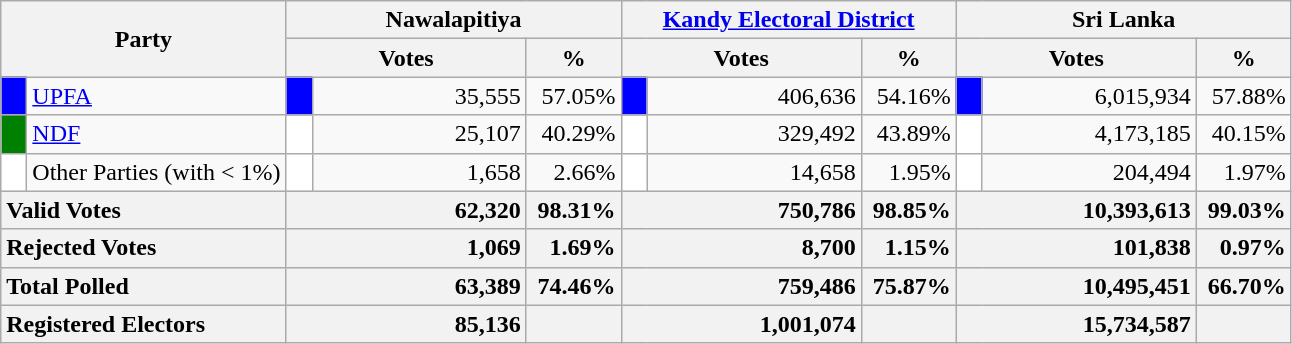<table class="wikitable">
<tr>
<th colspan="2" width="144px"rowspan="2">Party</th>
<th colspan="3" width="216px">Nawalapitiya</th>
<th colspan="3" width="216px"><a href='#'>Kandy Electoral District</a></th>
<th colspan="3" width="216px">Sri Lanka</th>
</tr>
<tr>
<th colspan="2" width="144px">Votes</th>
<th>%</th>
<th colspan="2" width="144px">Votes</th>
<th>%</th>
<th colspan="2" width="144px">Votes</th>
<th>%</th>
</tr>
<tr>
<td style="background-color:blue;" width="10px"></td>
<td style="text-align:left;"><a href='#'>UPFA</a></td>
<td style="background-color:blue;" width="10px"></td>
<td style="text-align:right;">35,555</td>
<td style="text-align:right;">57.05%</td>
<td style="background-color:blue;" width="10px"></td>
<td style="text-align:right;">406,636</td>
<td style="text-align:right;">54.16%</td>
<td style="background-color:blue;" width="10px"></td>
<td style="text-align:right;">6,015,934</td>
<td style="text-align:right;">57.88%</td>
</tr>
<tr>
<td style="background-color:green;" width="10px"></td>
<td style="text-align:left;"><a href='#'>NDF</a></td>
<td style="background-color:white;" width="10px"></td>
<td style="text-align:right;">25,107</td>
<td style="text-align:right;">40.29%</td>
<td style="background-color:white;" width="10px"></td>
<td style="text-align:right;">329,492</td>
<td style="text-align:right;">43.89%</td>
<td style="background-color:white;" width="10px"></td>
<td style="text-align:right;">4,173,185</td>
<td style="text-align:right;">40.15%</td>
</tr>
<tr>
<td style="background-color:white;" width="10px"></td>
<td style="text-align:left;">Other Parties (with < 1%)</td>
<td style="background-color:white;" width="10px"></td>
<td style="text-align:right;">1,658</td>
<td style="text-align:right;">2.66%</td>
<td style="background-color:white;" width="10px"></td>
<td style="text-align:right;">14,658</td>
<td style="text-align:right;">1.95%</td>
<td style="background-color:white;" width="10px"></td>
<td style="text-align:right;">204,494</td>
<td style="text-align:right;">1.97%</td>
</tr>
<tr>
<th colspan="2" width="144px"style="text-align:left;">Valid Votes</th>
<th style="text-align:right;"colspan="2" width="144px">62,320</th>
<th style="text-align:right;">98.31%</th>
<th style="text-align:right;"colspan="2" width="144px">750,786</th>
<th style="text-align:right;">98.85%</th>
<th style="text-align:right;"colspan="2" width="144px">10,393,613</th>
<th style="text-align:right;">99.03%</th>
</tr>
<tr>
<th colspan="2" width="144px"style="text-align:left;">Rejected Votes</th>
<th style="text-align:right;"colspan="2" width="144px">1,069</th>
<th style="text-align:right;">1.69%</th>
<th style="text-align:right;"colspan="2" width="144px">8,700</th>
<th style="text-align:right;">1.15%</th>
<th style="text-align:right;"colspan="2" width="144px">101,838</th>
<th style="text-align:right;">0.97%</th>
</tr>
<tr>
<th colspan="2" width="144px"style="text-align:left;">Total Polled</th>
<th style="text-align:right;"colspan="2" width="144px">63,389</th>
<th style="text-align:right;">74.46%</th>
<th style="text-align:right;"colspan="2" width="144px">759,486</th>
<th style="text-align:right;">75.87%</th>
<th style="text-align:right;"colspan="2" width="144px">10,495,451</th>
<th style="text-align:right;">66.70%</th>
</tr>
<tr>
<th colspan="2" width="144px"style="text-align:left;">Registered Electors</th>
<th style="text-align:right;"colspan="2" width="144px">85,136</th>
<th></th>
<th style="text-align:right;"colspan="2" width="144px">1,001,074</th>
<th></th>
<th style="text-align:right;"colspan="2" width="144px">15,734,587</th>
<th></th>
</tr>
</table>
